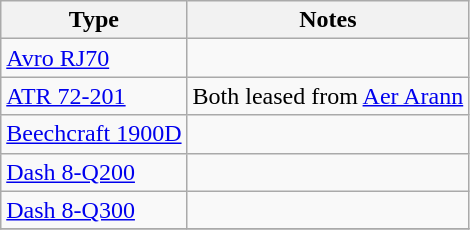<table class="wikitable">
<tr>
<th>Type</th>
<th>Notes</th>
</tr>
<tr>
<td><a href='#'>Avro RJ70</a></td>
</tr>
<tr>
<td><a href='#'>ATR 72-201</a></td>
<td>Both leased from <a href='#'>Aer Arann</a></td>
</tr>
<tr>
<td><a href='#'>Beechcraft 1900D</a></td>
<td></td>
</tr>
<tr>
<td><a href='#'>Dash 8-Q200</a></td>
<td></td>
</tr>
<tr>
<td><a href='#'>Dash 8-Q300</a></td>
<td></td>
</tr>
<tr>
</tr>
</table>
